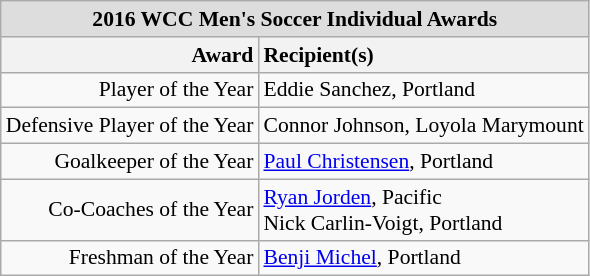<table class="wikitable" style="white-space:nowrap; font-size:90%;">
<tr>
<td colspan="7" style="text-align:center; background:#ddd;"><strong>2016 WCC Men's Soccer Individual Awards</strong></td>
</tr>
<tr>
<th style="text-align:right;">Award</th>
<th style="text-align:left;">Recipient(s)</th>
</tr>
<tr>
<td style="text-align:right;">Player of the Year</td>
<td style="text-align:left;">Eddie Sanchez, Portland</td>
</tr>
<tr>
<td style="text-align:right;">Defensive Player of the Year</td>
<td style="text-align:left;">Connor Johnson, Loyola Marymount</td>
</tr>
<tr>
<td style="text-align:right;">Goalkeeper of the Year</td>
<td style="text-align:left;"><a href='#'>Paul Christensen</a>, Portland</td>
</tr>
<tr>
<td style="text-align:right;">Co-Coaches of the Year</td>
<td style="text-align:left;"><a href='#'>Ryan Jorden</a>, Pacific<br>Nick Carlin-Voigt, Portland</td>
</tr>
<tr>
<td style="text-align:right;">Freshman of the Year</td>
<td style="text-align:left;"><a href='#'>Benji Michel</a>, Portland</td>
</tr>
</table>
